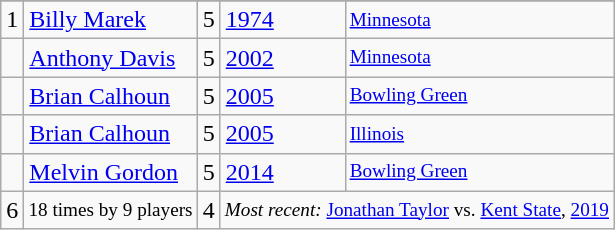<table class="wikitable">
<tr>
</tr>
<tr>
<td>1</td>
<td><a href='#'>Billy Marek</a></td>
<td>5</td>
<td><a href='#'>1974</a></td>
<td style="font-size:80%;"><a href='#'>Minnesota</a></td>
</tr>
<tr>
<td></td>
<td><a href='#'>Anthony Davis</a></td>
<td>5</td>
<td><a href='#'>2002</a></td>
<td style="font-size:80%;"><a href='#'>Minnesota</a></td>
</tr>
<tr>
<td></td>
<td><a href='#'>Brian Calhoun</a></td>
<td>5</td>
<td><a href='#'>2005</a></td>
<td style="font-size:80%;"><a href='#'>Bowling Green</a></td>
</tr>
<tr>
<td></td>
<td><a href='#'>Brian Calhoun</a></td>
<td>5</td>
<td><a href='#'>2005</a></td>
<td style="font-size:80%;"><a href='#'>Illinois</a></td>
</tr>
<tr>
<td></td>
<td><a href='#'>Melvin Gordon</a></td>
<td>5</td>
<td><a href='#'>2014</a></td>
<td style="font-size:80%;"><a href='#'>Bowling Green</a></td>
</tr>
<tr>
<td>6</td>
<td style="font-size:80%;">18 times by 9 players</td>
<td>4</td>
<td colspan=2 style="font-size:80%;"><em>Most recent:</em> <a href='#'>Jonathan Taylor</a> vs. <a href='#'>Kent State</a>, <a href='#'>2019</a></td>
</tr>
</table>
